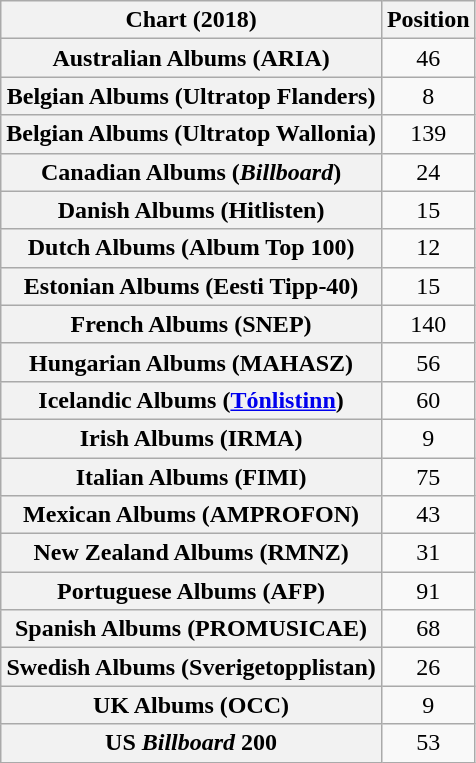<table class="wikitable sortable plainrowheaders" style="text-align:center">
<tr>
<th scope="col">Chart (2018)</th>
<th scope="col">Position</th>
</tr>
<tr>
<th scope="row">Australian Albums (ARIA)</th>
<td>46</td>
</tr>
<tr>
<th scope="row">Belgian Albums (Ultratop Flanders)</th>
<td>8</td>
</tr>
<tr>
<th scope="row">Belgian Albums (Ultratop Wallonia)</th>
<td>139</td>
</tr>
<tr>
<th scope="row">Canadian Albums (<em>Billboard</em>)</th>
<td>24</td>
</tr>
<tr>
<th scope="row">Danish Albums (Hitlisten)</th>
<td>15</td>
</tr>
<tr>
<th scope="row">Dutch Albums (Album Top 100)</th>
<td>12</td>
</tr>
<tr>
<th scope="row">Estonian Albums (Eesti Tipp-40)</th>
<td>15</td>
</tr>
<tr>
<th scope="row">French Albums (SNEP)</th>
<td>140</td>
</tr>
<tr>
<th scope="row">Hungarian Albums (MAHASZ)</th>
<td>56</td>
</tr>
<tr>
<th scope="row">Icelandic Albums (<a href='#'>Tónlistinn</a>)</th>
<td>60</td>
</tr>
<tr>
<th scope="row">Irish Albums (IRMA)</th>
<td>9</td>
</tr>
<tr>
<th scope="row">Italian Albums (FIMI)</th>
<td>75</td>
</tr>
<tr>
<th scope="row">Mexican Albums (AMPROFON)</th>
<td>43</td>
</tr>
<tr>
<th scope="row">New Zealand Albums (RMNZ)</th>
<td>31</td>
</tr>
<tr>
<th scope="row">Portuguese Albums (AFP)</th>
<td>91</td>
</tr>
<tr>
<th scope="row">Spanish Albums (PROMUSICAE)</th>
<td>68</td>
</tr>
<tr>
<th scope="row">Swedish Albums (Sverigetopplistan)</th>
<td>26</td>
</tr>
<tr>
<th scope="row">UK Albums (OCC)</th>
<td>9</td>
</tr>
<tr>
<th scope="row">US <em>Billboard</em> 200</th>
<td>53</td>
</tr>
</table>
